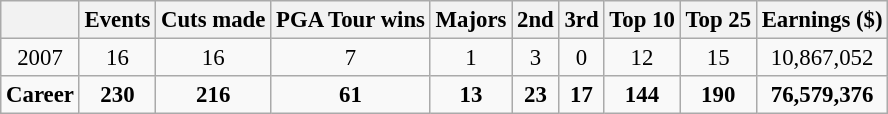<table class=wikitable style="font-size:95%;text-align:center">
<tr>
<th></th>
<th>Events</th>
<th>Cuts made</th>
<th>PGA Tour wins</th>
<th>Majors</th>
<th>2nd</th>
<th>3rd</th>
<th>Top 10</th>
<th>Top 25</th>
<th>Earnings ($)</th>
</tr>
<tr>
<td>2007</td>
<td>16</td>
<td>16</td>
<td>7</td>
<td>1</td>
<td>3</td>
<td>0</td>
<td>12</td>
<td>15</td>
<td>10,867,052</td>
</tr>
<tr>
<td><strong>Career</strong></td>
<td><strong>230</strong></td>
<td><strong>216</strong></td>
<td><strong>61</strong></td>
<td><strong>13</strong></td>
<td><strong>23</strong></td>
<td><strong>17</strong></td>
<td><strong>144</strong></td>
<td><strong>190</strong></td>
<td><strong>76,579,376</strong></td>
</tr>
</table>
